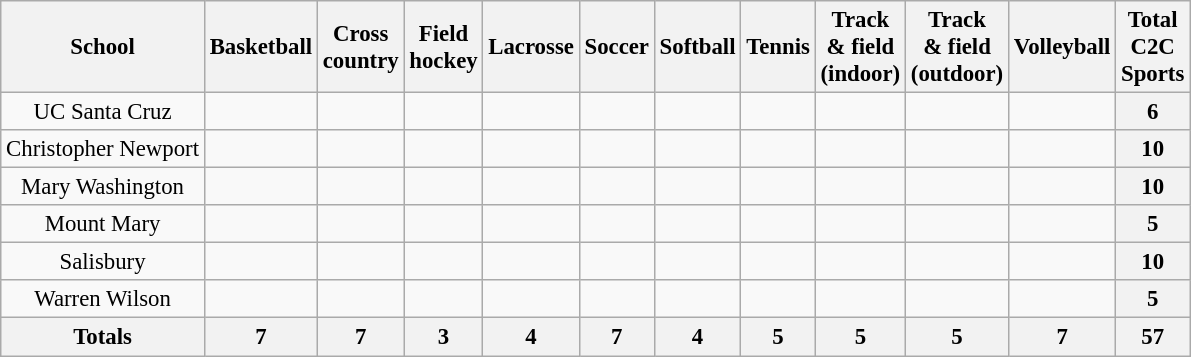<table class="wikitable" style="text-align:center; font-size:95%">
<tr>
<th>School</th>
<th>Basketball</th>
<th>Cross<br>country</th>
<th>Field<br>hockey</th>
<th>Lacrosse</th>
<th>Soccer</th>
<th>Softball</th>
<th>Tennis</th>
<th>Track<br>& field<br>(indoor)</th>
<th>Track<br>& field<br>(outdoor)</th>
<th>Volleyball</th>
<th>Total<br>C2C<br>Sports</th>
</tr>
<tr>
<td>UC Santa Cruz</td>
<td></td>
<td></td>
<td></td>
<td></td>
<td></td>
<td></td>
<td></td>
<td></td>
<td></td>
<td></td>
<th>6</th>
</tr>
<tr>
<td>Christopher Newport</td>
<td></td>
<td></td>
<td></td>
<td></td>
<td></td>
<td></td>
<td></td>
<td></td>
<td></td>
<td></td>
<th>10</th>
</tr>
<tr>
<td>Mary Washington</td>
<td></td>
<td></td>
<td></td>
<td></td>
<td></td>
<td></td>
<td></td>
<td></td>
<td></td>
<td></td>
<th>10</th>
</tr>
<tr>
<td>Mount Mary</td>
<td></td>
<td></td>
<td></td>
<td></td>
<td></td>
<td></td>
<td></td>
<td></td>
<td></td>
<td></td>
<th>5</th>
</tr>
<tr>
<td>Salisbury</td>
<td></td>
<td></td>
<td></td>
<td></td>
<td></td>
<td></td>
<td></td>
<td></td>
<td></td>
<td></td>
<th>10</th>
</tr>
<tr>
<td>Warren Wilson</td>
<td></td>
<td></td>
<td></td>
<td></td>
<td></td>
<td></td>
<td></td>
<td></td>
<td></td>
<td></td>
<th>5</th>
</tr>
<tr>
<th>Totals</th>
<th>7</th>
<th>7</th>
<th>3</th>
<th>4</th>
<th>7</th>
<th>4</th>
<th>5</th>
<th>5</th>
<th>5</th>
<th>7</th>
<th>57</th>
</tr>
</table>
